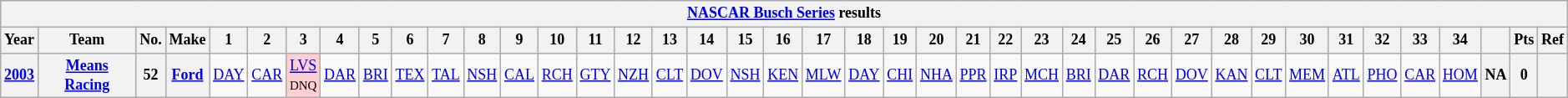<table class="wikitable" style="text-align:center; font-size:75%">
<tr>
<th colspan=42><a href='#'>NASCAR Busch Series</a> results</th>
</tr>
<tr>
<th>Year</th>
<th>Team</th>
<th>No.</th>
<th>Make</th>
<th>1</th>
<th>2</th>
<th>3</th>
<th>4</th>
<th>5</th>
<th>6</th>
<th>7</th>
<th>8</th>
<th>9</th>
<th>10</th>
<th>11</th>
<th>12</th>
<th>13</th>
<th>14</th>
<th>15</th>
<th>16</th>
<th>17</th>
<th>18</th>
<th>19</th>
<th>20</th>
<th>21</th>
<th>22</th>
<th>23</th>
<th>24</th>
<th>25</th>
<th>26</th>
<th>27</th>
<th>28</th>
<th>29</th>
<th>30</th>
<th>31</th>
<th>32</th>
<th>33</th>
<th>34</th>
<th></th>
<th>Pts</th>
<th>Ref</th>
</tr>
<tr>
<th><a href='#'>2003</a></th>
<th><a href='#'>Means Racing</a></th>
<th>52</th>
<th><a href='#'>Ford</a></th>
<td><a href='#'>DAY</a></td>
<td><a href='#'>CAR</a></td>
<td style="background:#FFCFCF;"><a href='#'>LVS</a><br><small>DNQ</small></td>
<td><a href='#'>DAR</a></td>
<td><a href='#'>BRI</a></td>
<td><a href='#'>TEX</a></td>
<td><a href='#'>TAL</a></td>
<td><a href='#'>NSH</a></td>
<td><a href='#'>CAL</a></td>
<td><a href='#'>RCH</a></td>
<td><a href='#'>GTY</a></td>
<td><a href='#'>NZH</a></td>
<td><a href='#'>CLT</a></td>
<td><a href='#'>DOV</a></td>
<td><a href='#'>NSH</a></td>
<td><a href='#'>KEN</a></td>
<td><a href='#'>MLW</a></td>
<td><a href='#'>DAY</a></td>
<td><a href='#'>CHI</a></td>
<td><a href='#'>NHA</a></td>
<td><a href='#'>PPR</a></td>
<td><a href='#'>IRP</a></td>
<td><a href='#'>MCH</a></td>
<td><a href='#'>BRI</a></td>
<td><a href='#'>DAR</a></td>
<td><a href='#'>RCH</a></td>
<td><a href='#'>DOV</a></td>
<td><a href='#'>KAN</a></td>
<td><a href='#'>CLT</a></td>
<td><a href='#'>MEM</a></td>
<td><a href='#'>ATL</a></td>
<td><a href='#'>PHO</a></td>
<td><a href='#'>CAR</a></td>
<td><a href='#'>HOM</a></td>
<th>NA</th>
<th>0</th>
<th></th>
</tr>
</table>
